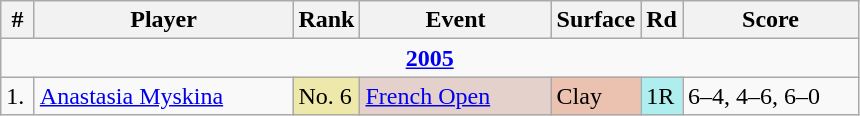<table class="wikitable sortable">
<tr>
<th width=15>#</th>
<th width=165>Player</th>
<th width=30>Rank</th>
<th width=120>Event</th>
<th width=50>Surface</th>
<th>Rd</th>
<th width=110>Score</th>
</tr>
<tr>
<td colspan=7 style=text-align:center><strong><a href='#'>2005</a></strong></td>
</tr>
<tr>
<td>1.</td>
<td> <a href='#'>Anastasia Myskina</a></td>
<td bgcolor=eee8aa>No. 6</td>
<td bgcolor=e5d1cb><a href='#'>French Open</a></td>
<td bgcolor=ebc2af>Clay</td>
<td bgcolor=afeeee>1R</td>
<td>6–4, 4–6, 6–0</td>
</tr>
</table>
